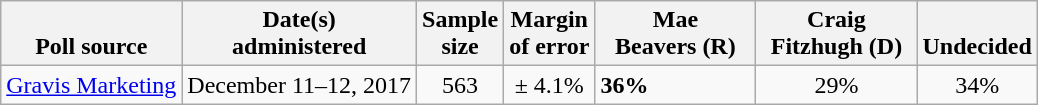<table class="wikitable">
<tr valign=bottom>
<th>Poll source</th>
<th>Date(s)<br>administered</th>
<th>Sample<br>size</th>
<th>Margin<br>of error</th>
<th style="width:100px;">Mae<br>Beavers (R)</th>
<th style="width:100px;">Craig<br>Fitzhugh (D)</th>
<th>Undecided</th>
</tr>
<tr>
<td><a href='#'>Gravis Marketing</a></td>
<td align=center>December 11–12, 2017</td>
<td align=center>563</td>
<td align=center>± 4.1%</td>
<td><strong>36%</strong></td>
<td align=center>29%</td>
<td align=center>34%</td>
</tr>
</table>
